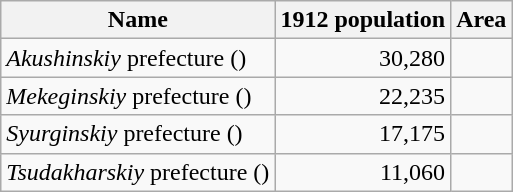<table class="wikitable sortable">
<tr>
<th>Name</th>
<th>1912 population</th>
<th>Area</th>
</tr>
<tr>
<td><em>Akushinskiy</em> prefecture ()</td>
<td align="right">30,280</td>
<td></td>
</tr>
<tr>
<td><em>Mekeginskiy</em> prefecture ()</td>
<td align="right">22,235</td>
<td></td>
</tr>
<tr>
<td><em>Syurginskiy</em> prefecture ()</td>
<td align="right">17,175</td>
<td></td>
</tr>
<tr>
<td><em>Tsudakharskiy</em> prefecture ()</td>
<td align="right">11,060</td>
<td></td>
</tr>
</table>
